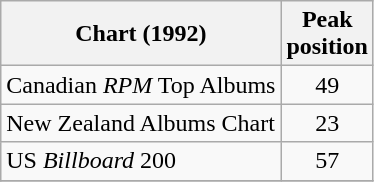<table class="wikitable">
<tr>
<th>Chart (1992)</th>
<th>Peak<br>position</th>
</tr>
<tr>
<td>Canadian <em>RPM</em> Top Albums</td>
<td align="center">49</td>
</tr>
<tr>
<td>New Zealand Albums Chart</td>
<td align="center">23</td>
</tr>
<tr>
<td>US <em>Billboard</em> 200</td>
<td align="center">57</td>
</tr>
<tr>
</tr>
</table>
